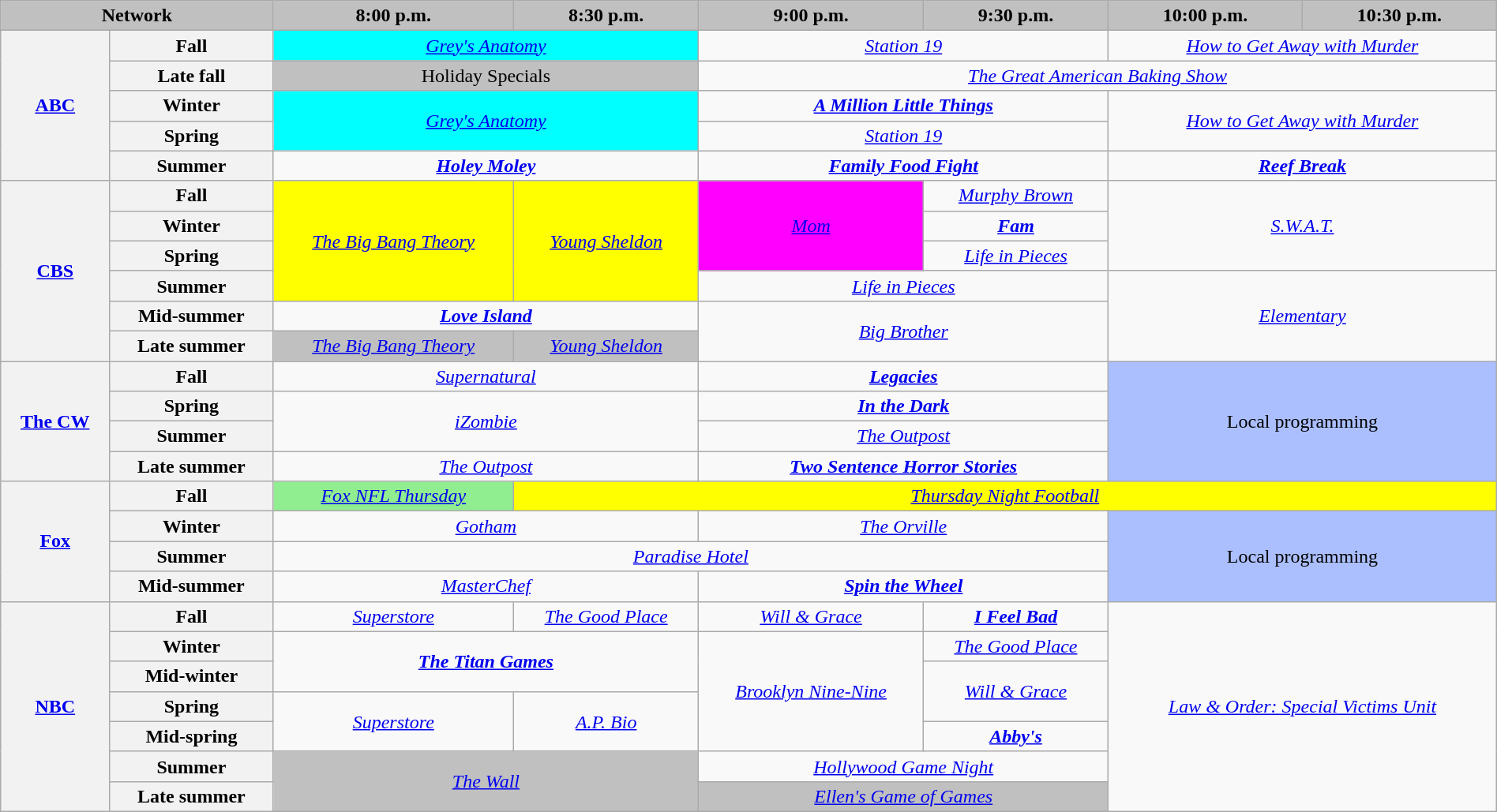<table class="wikitable" style="width:100%;margin-right:0;text-align:center">
<tr>
<th colspan="2" style="background-color:#C0C0C0;text-align:center">Network</th>
<th style="background-color:#C0C0C0;text-align:center">8:00 p.m.</th>
<th style="background-color:#C0C0C0;text-align:center">8:30 p.m.</th>
<th style="background-color:#C0C0C0;text-align:center">9:00 p.m.</th>
<th style="background-color:#C0C0C0;text-align:center">9:30 p.m.</th>
<th style="background-color:#C0C0C0;text-align:center">10:00 p.m.</th>
<th style="background-color:#C0C0C0;text-align:center">10:30 p.m.</th>
</tr>
<tr>
<th rowspan="5"><a href='#'>ABC</a></th>
<th>Fall</th>
<td colspan="2" style="background:#00FFFF;"><em><a href='#'>Grey's Anatomy</a></em> </td>
<td colspan="2"><em><a href='#'>Station 19</a></em></td>
<td colspan="2"><em><a href='#'>How to Get Away with Murder</a></em></td>
</tr>
<tr>
<th>Late fall</th>
<td colspan="2" style="background:#C0C0C0;">Holiday Specials</td>
<td colspan="4"><em><a href='#'>The Great American Baking Show</a></em></td>
</tr>
<tr>
<th>Winter</th>
<td rowspan="2" colspan="2" style="background:#00FFFF;"><em><a href='#'>Grey's Anatomy</a></em> </td>
<td colspan="2"><strong><em><a href='#'>A Million Little Things</a></em></strong></td>
<td rowspan="2" colspan="2"><em><a href='#'>How to Get Away with Murder</a></em></td>
</tr>
<tr>
<th>Spring</th>
<td colspan="2"><em><a href='#'>Station 19</a></em></td>
</tr>
<tr>
<th>Summer</th>
<td colspan="2"><strong><em><a href='#'>Holey Moley</a></em></strong></td>
<td colspan="2"><strong><em><a href='#'>Family Food Fight</a></em></strong></td>
<td colspan="2"><strong><em><a href='#'>Reef Break</a></em></strong></td>
</tr>
<tr>
<th rowspan="6"><a href='#'>CBS</a></th>
<th>Fall</th>
<td rowspan="4" style="background:#FFFF00;"><em><a href='#'>The Big Bang Theory</a></em> </td>
<td rowspan="4" style="background:#FFFF00;"><em><a href='#'>Young Sheldon</a></em> </td>
<td rowspan="3" style="background:#FF00FF;"><em><a href='#'>Mom</a></em> </td>
<td><em><a href='#'>Murphy Brown</a></em></td>
<td rowspan="3" colspan="2"><em><a href='#'>S.W.A.T.</a></em></td>
</tr>
<tr>
<th>Winter</th>
<td><strong><em><a href='#'>Fam</a></em></strong></td>
</tr>
<tr>
<th>Spring</th>
<td><em><a href='#'>Life in Pieces</a></em></td>
</tr>
<tr>
<th>Summer</th>
<td colspan="2"><em><a href='#'>Life in Pieces</a></em></td>
<td rowspan="3" colspan="2"><em><a href='#'>Elementary</a></em></td>
</tr>
<tr>
<th>Mid-summer</th>
<td colspan="2"><strong><em><a href='#'>Love Island</a></em></strong></td>
<td rowspan="2" colspan="2"><em><a href='#'>Big Brother</a></em></td>
</tr>
<tr>
<th>Late summer</th>
<td style="background:#C0C0C0;"><em><a href='#'>The Big Bang Theory</a></em> </td>
<td style="background:#C0C0C0;"><em><a href='#'>Young Sheldon</a></em> </td>
</tr>
<tr>
<th rowspan="4"><a href='#'>The CW</a></th>
<th>Fall</th>
<td colspan="2"><em><a href='#'>Supernatural</a></em></td>
<td colspan="2"><strong><em><a href='#'>Legacies</a></em></strong></td>
<td colspan="2" rowspan="4" style="background:#abbfff;">Local programming</td>
</tr>
<tr>
<th>Spring</th>
<td rowspan="2" colspan="2"><em><a href='#'>iZombie</a></em></td>
<td colspan="2"><strong><em><a href='#'>In the Dark</a></em></strong></td>
</tr>
<tr>
<th>Summer</th>
<td colspan="2"><em><a href='#'>The Outpost</a></em></td>
</tr>
<tr>
<th>Late summer</th>
<td colspan="2"><em><a href='#'>The Outpost</a></em></td>
<td colspan="2"><strong><em><a href='#'>Two Sentence Horror Stories</a></em></strong></td>
</tr>
<tr>
<th rowspan="4"><a href='#'>Fox</a></th>
<th>Fall</th>
<td style="background:lightgreen"><em><a href='#'>Fox NFL Thursday</a></em></td>
<td colspan="5" style="background:#FFFF00;"><em><a href='#'>Thursday Night Football</a></em>   </td>
</tr>
<tr>
<th>Winter</th>
<td colspan="2"><em><a href='#'>Gotham</a></em></td>
<td colspan="2"><em><a href='#'>The Orville</a></em></td>
<td rowspan="3" colspan="2" style="background:#abbfff;">Local programming</td>
</tr>
<tr>
<th>Summer</th>
<td colspan="4"><em><a href='#'>Paradise Hotel</a></em></td>
</tr>
<tr>
<th>Mid-summer</th>
<td colspan="2"><em><a href='#'>MasterChef</a></em></td>
<td colspan="2"><strong><em><a href='#'>Spin the Wheel</a></em></strong></td>
</tr>
<tr>
<th rowspan="7"><a href='#'>NBC</a></th>
<th>Fall</th>
<td><em><a href='#'>Superstore</a></em></td>
<td><em><a href='#'>The Good Place</a></em></td>
<td><em><a href='#'>Will & Grace</a></em></td>
<td><strong><em><a href='#'>I Feel Bad</a></em></strong></td>
<td rowspan="7" colspan="2"><em><a href='#'>Law & Order: Special Victims Unit</a></em></td>
</tr>
<tr>
<th>Winter</th>
<td rowspan="2" colspan="2"><strong><em><a href='#'>The Titan Games</a></em></strong></td>
<td rowspan="4"><em><a href='#'>Brooklyn Nine-Nine</a></em></td>
<td><em><a href='#'>The Good Place</a></em></td>
</tr>
<tr>
<th>Mid-winter</th>
<td rowspan="2"><em><a href='#'>Will & Grace</a></em></td>
</tr>
<tr>
<th>Spring</th>
<td rowspan="2"><em><a href='#'>Superstore</a></em></td>
<td rowspan="2"><em><a href='#'>A.P. Bio</a></em></td>
</tr>
<tr>
<th>Mid-spring</th>
<td><strong><em><a href='#'>Abby's</a></em></strong></td>
</tr>
<tr>
<th>Summer</th>
<td rowspan="2" colspan="2" style="background:#C0C0C0;"><em><a href='#'>The Wall</a></em> </td>
<td colspan="2"><em><a href='#'>Hollywood Game Night</a></em></td>
</tr>
<tr>
<th>Late summer</th>
<td colspan="2" style="background:#C0C0C0;"><em><a href='#'>Ellen's Game of Games</a></em> </td>
</tr>
</table>
